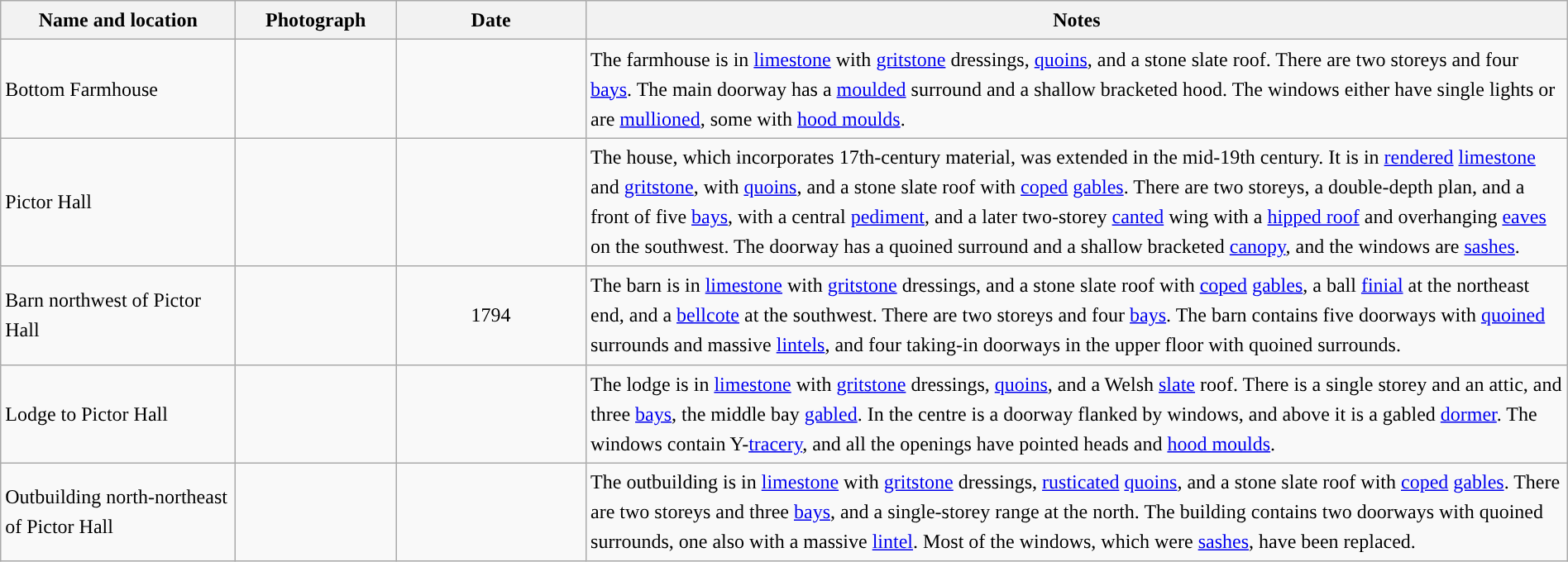<table class="wikitable sortable plainrowheaders" style="width:100%;border:0px;text-align:left;line-height:150%;">
<tr>
<th scope="col"  style="width:150px">Name and location</th>
<th scope="col"  style="width:100px" class="unsortable">Photograph</th>
<th scope="col"  style="width:120px">Date</th>
<th scope="col"  style="width:650px" class="unsortable">Notes</th>
</tr>
<tr>
<td>Bottom Farmhouse<br><small></small></td>
<td></td>
<td align="center"></td>
<td>The farmhouse is in <a href='#'>limestone</a> with <a href='#'>gritstone</a> dressings, <a href='#'>quoins</a>, and a stone slate roof.  There are two storeys and four <a href='#'>bays</a>.  The main doorway has a <a href='#'>moulded</a> surround and a shallow bracketed hood.  The windows either have single lights or are <a href='#'>mullioned</a>, some with <a href='#'>hood moulds</a>.</td>
</tr>
<tr>
<td>Pictor Hall<br><small></small></td>
<td></td>
<td align="center"></td>
<td>The house, which incorporates 17th-century material, was extended in the mid-19th century.  It is in <a href='#'>rendered</a> <a href='#'>limestone</a> and <a href='#'>gritstone</a>, with <a href='#'>quoins</a>, and a stone slate roof with <a href='#'>coped</a> <a href='#'>gables</a>.  There are two storeys, a double-depth plan, and a front of five <a href='#'>bays</a>, with a central <a href='#'>pediment</a>, and a later two-storey <a href='#'>canted</a> wing with a <a href='#'>hipped roof</a> and overhanging <a href='#'>eaves</a> on the southwest.  The doorway has a quoined surround and a shallow bracketed <a href='#'>canopy</a>, and the windows are <a href='#'>sashes</a>.</td>
</tr>
<tr>
<td>Barn northwest of Pictor Hall<br><small></small></td>
<td></td>
<td align="center">1794</td>
<td>The barn is in <a href='#'>limestone</a> with <a href='#'>gritstone</a> dressings, and a stone slate roof with <a href='#'>coped</a> <a href='#'>gables</a>, a ball <a href='#'>finial</a> at the northeast end, and a <a href='#'>bellcote</a> at the southwest.  There are two storeys and four <a href='#'>bays</a>.  The barn contains five doorways with <a href='#'>quoined</a> surrounds and massive <a href='#'>lintels</a>, and four taking-in doorways in the upper floor with quoined surrounds.</td>
</tr>
<tr>
<td>Lodge to Pictor Hall<br><small></small></td>
<td></td>
<td align="center"></td>
<td>The lodge is in <a href='#'>limestone</a> with <a href='#'>gritstone</a> dressings, <a href='#'>quoins</a>, and a Welsh <a href='#'>slate</a> roof.  There is a single storey and an attic, and three <a href='#'>bays</a>, the middle bay <a href='#'>gabled</a>.  In the centre is a doorway flanked by windows, and above it is a gabled <a href='#'>dormer</a>.  The windows contain Y-<a href='#'>tracery</a>, and all the openings have pointed heads and <a href='#'>hood moulds</a>.</td>
</tr>
<tr>
<td>Outbuilding north-northeast of Pictor Hall<br><small></small></td>
<td></td>
<td align="center"></td>
<td>The outbuilding is in <a href='#'>limestone</a> with <a href='#'>gritstone</a> dressings, <a href='#'>rusticated</a> <a href='#'>quoins</a>, and a stone slate roof with <a href='#'>coped</a> <a href='#'>gables</a>.  There are two storeys and three <a href='#'>bays</a>, and a single-storey range at the north.  The building contains two doorways with quoined surrounds, one also with a massive <a href='#'>lintel</a>.  Most of the windows, which were <a href='#'>sashes</a>, have been replaced.</td>
</tr>
<tr>
</tr>
</table>
